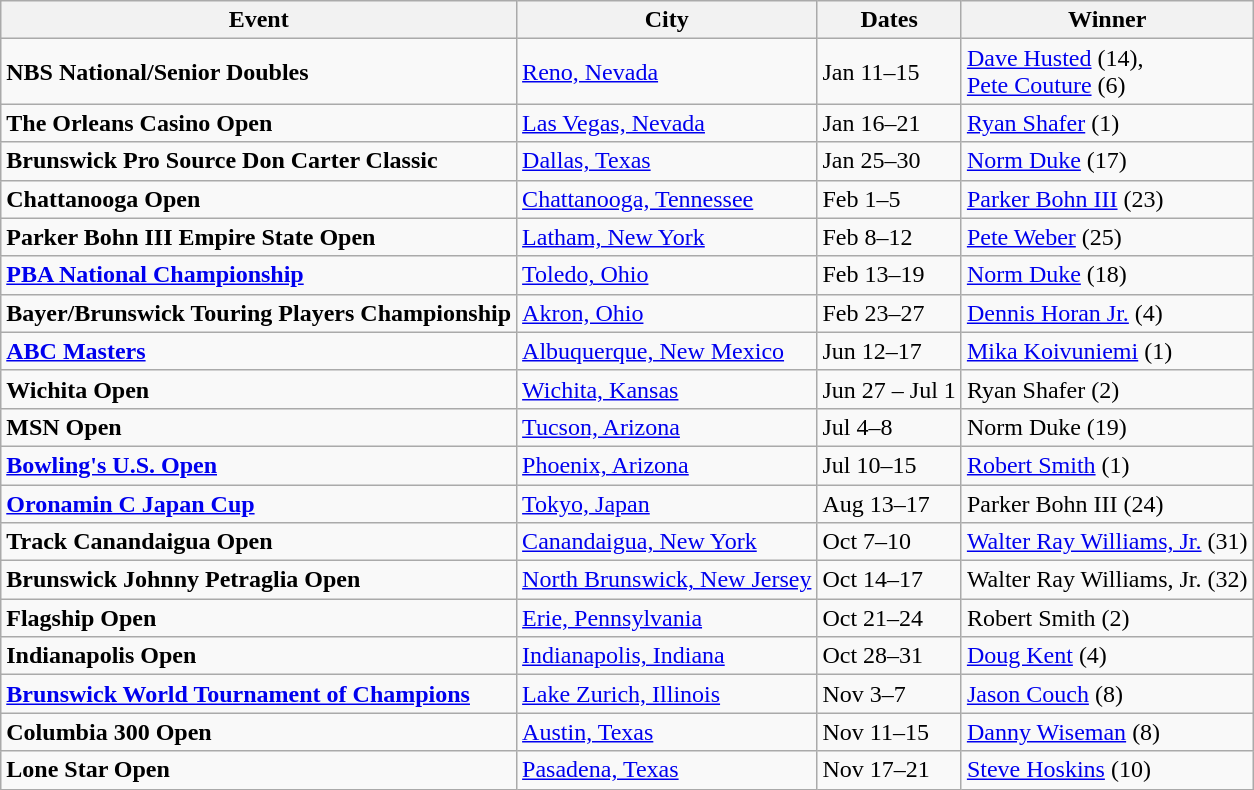<table class="wikitable">
<tr>
<th>Event</th>
<th>City</th>
<th>Dates</th>
<th>Winner</th>
</tr>
<tr>
<td><strong>NBS National/Senior Doubles</strong></td>
<td><a href='#'>Reno, Nevada</a></td>
<td>Jan 11–15</td>
<td><a href='#'>Dave Husted</a> (14),<br><a href='#'>Pete Couture</a> (6)</td>
</tr>
<tr>
<td><strong>The Orleans Casino Open</strong></td>
<td><a href='#'>Las Vegas, Nevada</a></td>
<td>Jan 16–21</td>
<td><a href='#'>Ryan Shafer</a> (1)</td>
</tr>
<tr>
<td><strong>Brunswick Pro Source Don Carter Classic</strong></td>
<td><a href='#'>Dallas, Texas</a></td>
<td>Jan 25–30</td>
<td><a href='#'>Norm Duke</a> (17)</td>
</tr>
<tr>
<td><strong>Chattanooga Open</strong></td>
<td><a href='#'>Chattanooga, Tennessee</a></td>
<td>Feb 1–5</td>
<td><a href='#'>Parker Bohn III</a> (23)</td>
</tr>
<tr>
<td><strong>Parker Bohn III Empire State Open</strong></td>
<td><a href='#'>Latham, New York</a></td>
<td>Feb 8–12</td>
<td><a href='#'>Pete Weber</a> (25)</td>
</tr>
<tr>
<td><strong><a href='#'>PBA National Championship</a></strong></td>
<td><a href='#'>Toledo, Ohio</a></td>
<td>Feb 13–19</td>
<td><a href='#'>Norm Duke</a> (18)</td>
</tr>
<tr>
<td><strong>Bayer/Brunswick Touring Players Championship</strong></td>
<td><a href='#'>Akron, Ohio</a></td>
<td>Feb 23–27</td>
<td><a href='#'>Dennis Horan Jr.</a> (4)</td>
</tr>
<tr>
<td><strong><a href='#'>ABC Masters</a></strong></td>
<td><a href='#'>Albuquerque, New Mexico</a></td>
<td>Jun 12–17</td>
<td><a href='#'>Mika Koivuniemi</a> (1)</td>
</tr>
<tr>
<td><strong>Wichita Open</strong></td>
<td><a href='#'>Wichita, Kansas</a></td>
<td>Jun 27 – Jul 1</td>
<td>Ryan Shafer (2)</td>
</tr>
<tr>
<td><strong>MSN Open</strong></td>
<td><a href='#'>Tucson, Arizona</a></td>
<td>Jul 4–8</td>
<td>Norm Duke (19)</td>
</tr>
<tr>
<td><strong><a href='#'>Bowling's U.S. Open</a></strong></td>
<td><a href='#'>Phoenix, Arizona</a></td>
<td>Jul 10–15</td>
<td><a href='#'>Robert Smith</a> (1)</td>
</tr>
<tr>
<td><strong><a href='#'>Oronamin C Japan Cup</a></strong></td>
<td><a href='#'>Tokyo, Japan</a></td>
<td>Aug 13–17</td>
<td>Parker Bohn III (24)</td>
</tr>
<tr>
<td><strong>Track Canandaigua Open</strong></td>
<td><a href='#'>Canandaigua, New York</a></td>
<td>Oct 7–10</td>
<td><a href='#'>Walter Ray Williams, Jr.</a> (31)</td>
</tr>
<tr>
<td><strong>Brunswick Johnny Petraglia Open</strong></td>
<td><a href='#'>North Brunswick, New Jersey</a></td>
<td>Oct 14–17</td>
<td>Walter Ray Williams, Jr. (32)</td>
</tr>
<tr>
<td><strong>Flagship Open</strong></td>
<td><a href='#'>Erie, Pennsylvania</a></td>
<td>Oct 21–24</td>
<td>Robert Smith (2)</td>
</tr>
<tr>
<td><strong>Indianapolis Open</strong></td>
<td><a href='#'>Indianapolis, Indiana</a></td>
<td>Oct 28–31</td>
<td><a href='#'>Doug Kent</a> (4)</td>
</tr>
<tr>
<td><strong><a href='#'>Brunswick World Tournament of Champions</a></strong></td>
<td><a href='#'>Lake Zurich, Illinois</a></td>
<td>Nov 3–7</td>
<td><a href='#'>Jason Couch</a> (8)</td>
</tr>
<tr>
<td><strong>Columbia 300 Open</strong></td>
<td><a href='#'>Austin, Texas</a></td>
<td>Nov 11–15</td>
<td><a href='#'>Danny Wiseman</a> (8)</td>
</tr>
<tr>
<td><strong>Lone Star Open</strong></td>
<td><a href='#'>Pasadena, Texas</a></td>
<td>Nov 17–21</td>
<td><a href='#'>Steve Hoskins</a> (10)</td>
</tr>
</table>
